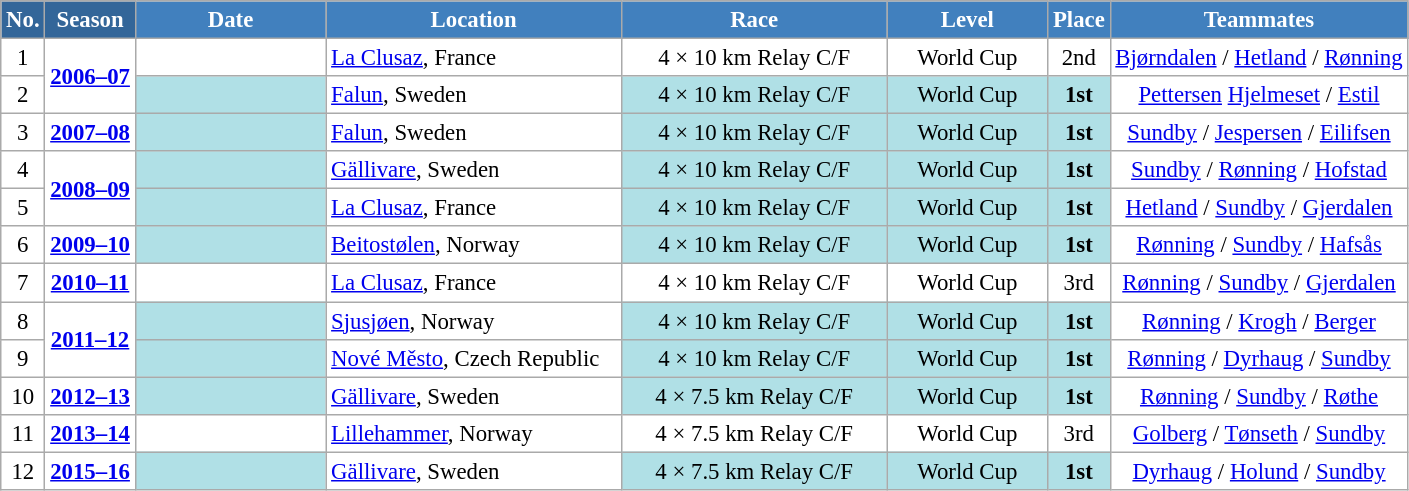<table class="wikitable sortable" style="font-size:95%; text-align:center; border:grey solid 1px; border-collapse:collapse; background:#ffffff;">
<tr style="background:#efefef;">
<th style="background-color:#369; color:white;">No.</th>
<th style="background-color:#369; color:white;">Season</th>
<th style="background-color:#4180be; color:white; width:120px;">Date</th>
<th style="background-color:#4180be; color:white; width:190px;">Location</th>
<th style="background-color:#4180be; color:white; width:170px;">Race</th>
<th style="background-color:#4180be; color:white; width:100px;">Level</th>
<th style="background-color:#4180be; color:white;">Place</th>
<th style="background-color:#4180be; color:white;">Teammates</th>
</tr>
<tr>
<td>1</td>
<td rowspan="2"><strong><a href='#'>2006–07</a></strong></td>
<td style="text-align: right;"></td>
<td style="text-align: left;"> <a href='#'>La Clusaz</a>, France</td>
<td>4 × 10 km Relay C/F</td>
<td>World Cup</td>
<td>2nd</td>
<td><a href='#'>Bjørndalen</a> / <a href='#'>Hetland</a> / <a href='#'>Rønning</a></td>
</tr>
<tr>
<td>2</td>
<td bgcolor="#BOEOE6" style="text-align: right;"></td>
<td style="text-align: left;"> <a href='#'>Falun</a>, Sweden</td>
<td bgcolor="#BOEOE6">4 × 10 km Relay C/F</td>
<td bgcolor="#BOEOE6">World Cup</td>
<td bgcolor="#BOEOE6"><strong>1st</strong></td>
<td><a href='#'>Pettersen</a> <a href='#'>Hjelmeset</a> / <a href='#'>Estil</a></td>
</tr>
<tr>
<td>3</td>
<td><strong><a href='#'>2007–08</a></strong></td>
<td bgcolor="#BOEOE6" style="text-align: right;"></td>
<td style="text-align: left;"> <a href='#'>Falun</a>, Sweden</td>
<td bgcolor="#BOEOE6">4 × 10 km Relay C/F</td>
<td bgcolor="#BOEOE6">World Cup</td>
<td bgcolor="#BOEOE6"><strong>1st</strong></td>
<td><a href='#'>Sundby</a> / <a href='#'>Jespersen</a> / <a href='#'>Eilifsen</a></td>
</tr>
<tr>
<td>4</td>
<td rowspan="2"><strong><a href='#'>2008–09</a></strong></td>
<td bgcolor="#BOEOE6" style="text-align: right;"></td>
<td style="text-align: left;"> <a href='#'>Gällivare</a>, Sweden</td>
<td bgcolor="#BOEOE6">4 × 10 km Relay C/F</td>
<td bgcolor="#BOEOE6">World Cup</td>
<td bgcolor="#BOEOE6"><strong>1st</strong></td>
<td><a href='#'>Sundby</a> / <a href='#'>Rønning</a> / <a href='#'>Hofstad</a></td>
</tr>
<tr>
<td>5</td>
<td bgcolor="#BOEOE6" style="text-align: right;"></td>
<td style="text-align: left;"> <a href='#'>La Clusaz</a>, France</td>
<td bgcolor="#BOEOE6">4 × 10 km Relay C/F</td>
<td bgcolor="#BOEOE6">World Cup</td>
<td bgcolor="#BOEOE6"><strong>1st</strong></td>
<td><a href='#'>Hetland</a> / <a href='#'>Sundby</a> / <a href='#'>Gjerdalen</a></td>
</tr>
<tr>
<td>6</td>
<td><strong><a href='#'>2009–10</a></strong></td>
<td bgcolor="#BOEOE6" style="text-align: right;"></td>
<td style="text-align: left;"> <a href='#'>Beitostølen</a>, Norway</td>
<td bgcolor="#BOEOE6">4 × 10 km Relay C/F</td>
<td bgcolor="#BOEOE6">World Cup</td>
<td bgcolor="#BOEOE6"><strong>1st</strong></td>
<td><a href='#'>Rønning</a> / <a href='#'>Sundby</a> / <a href='#'>Hafsås</a></td>
</tr>
<tr>
<td>7</td>
<td><strong><a href='#'>2010–11</a></strong></td>
<td style="text-align: right;"></td>
<td style="text-align: left;"> <a href='#'>La Clusaz</a>, France</td>
<td>4 × 10 km Relay C/F</td>
<td>World Cup</td>
<td>3rd</td>
<td><a href='#'>Rønning</a> / <a href='#'>Sundby</a> / <a href='#'>Gjerdalen</a></td>
</tr>
<tr>
<td>8</td>
<td rowspan="2"><strong><a href='#'>2011–12</a></strong></td>
<td bgcolor="#BOEOE6" style="text-align: right;"></td>
<td style="text-align: left;"> <a href='#'>Sjusjøen</a>, Norway</td>
<td bgcolor="#BOEOE6">4 × 10 km Relay C/F</td>
<td bgcolor="#BOEOE6">World Cup</td>
<td bgcolor="#BOEOE6"><strong>1st</strong></td>
<td><a href='#'>Rønning</a> / <a href='#'>Krogh</a> / <a href='#'>Berger</a></td>
</tr>
<tr>
<td>9</td>
<td bgcolor="#BOEOE6" style="text-align: right;"></td>
<td style="text-align: left;"> <a href='#'>Nové Město</a>, Czech Republic</td>
<td bgcolor="#BOEOE6">4 × 10 km Relay C/F</td>
<td bgcolor="#BOEOE6">World Cup</td>
<td bgcolor="#BOEOE6"><strong>1st</strong></td>
<td><a href='#'>Rønning</a> / <a href='#'>Dyrhaug</a> / <a href='#'>Sundby</a></td>
</tr>
<tr>
<td>10</td>
<td><strong><a href='#'>2012–13</a></strong></td>
<td bgcolor="#BOEOE6" style="text-align: right;"></td>
<td style="text-align: left;"> <a href='#'>Gällivare</a>, Sweden</td>
<td bgcolor="#BOEOE6">4 × 7.5 km Relay C/F</td>
<td bgcolor="#BOEOE6">World Cup</td>
<td bgcolor="#BOEOE6"><strong>1st</strong></td>
<td><a href='#'>Rønning</a> / <a href='#'>Sundby</a> / <a href='#'>Røthe</a></td>
</tr>
<tr>
<td>11</td>
<td><strong><a href='#'>2013–14</a></strong></td>
<td style="text-align: right;"></td>
<td style="text-align: left;"> <a href='#'>Lillehammer</a>, Norway</td>
<td>4 × 7.5 km Relay C/F</td>
<td>World Cup</td>
<td>3rd</td>
<td><a href='#'>Golberg</a> / <a href='#'>Tønseth</a> / <a href='#'>Sundby</a></td>
</tr>
<tr>
<td>12</td>
<td><strong><a href='#'>2015–16</a></strong></td>
<td bgcolor="#BOEOE6" style="text-align: right;"></td>
<td style="text-align: left;"> <a href='#'>Gällivare</a>, Sweden</td>
<td bgcolor="#BOEOE6">4 × 7.5 km Relay C/F</td>
<td bgcolor="#BOEOE6">World Cup</td>
<td bgcolor="#BOEOE6"><strong>1st</strong></td>
<td><a href='#'>Dyrhaug</a> / <a href='#'>Holund</a> / <a href='#'>Sundby</a></td>
</tr>
</table>
